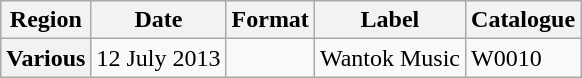<table class="wikitable plainrowheaders">
<tr>
<th scope="col">Region</th>
<th scope="col">Date</th>
<th scope="col">Format</th>
<th scope="col">Label</th>
<th scope="col">Catalogue</th>
</tr>
<tr>
<th scope="row">Various</th>
<td>12 July 2013</td>
<td></td>
<td>Wantok Music</td>
<td>W0010</td>
</tr>
</table>
